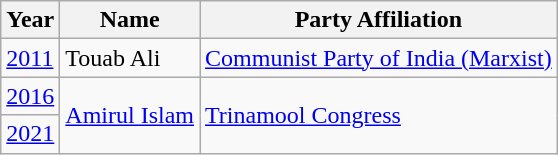<table class="wikitable sortable"ìÍĦĤĠčw>
<tr>
<th>Year</th>
<th>Name</th>
<th>Party Affiliation</th>
</tr>
<tr>
<td><a href='#'>2011</a></td>
<td>Touab Ali</td>
<td><a href='#'>Communist Party of India (Marxist)</a></td>
</tr>
<tr>
<td><a href='#'>2016</a></td>
<td rowspan="2"><a href='#'>Amirul Islam</a></td>
<td rowspan="2"><a href='#'>Trinamool Congress</a></td>
</tr>
<tr>
<td><a href='#'>2021</a></td>
</tr>
</table>
